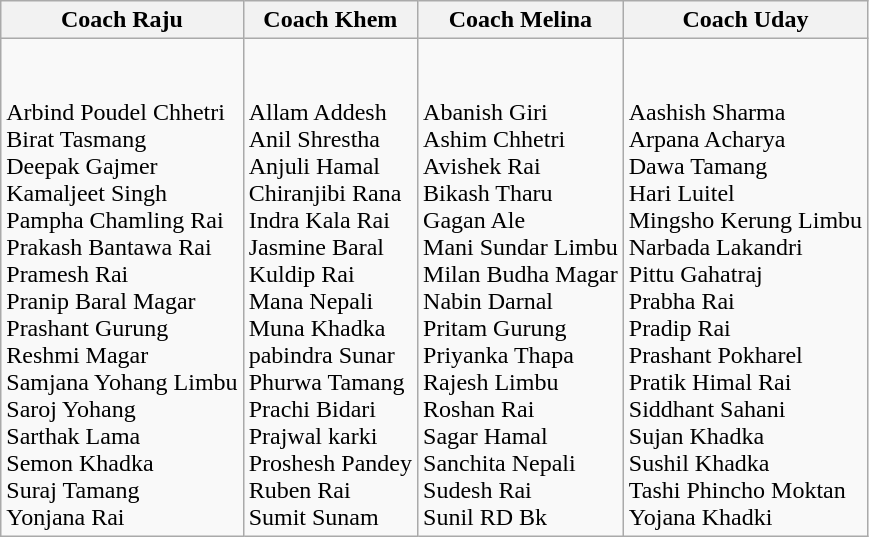<table class="wikitable">
<tr>
<th>Coach Raju</th>
<th>Coach Khem</th>
<th>Coach Melina</th>
<th>Coach Uday</th>
</tr>
<tr>
<td><br><br>Arbind Poudel Chhetri
<br>Birat Tasmang
<br>Deepak Gajmer
<br>Kamaljeet Singh
<br>Pampha Chamling Rai
<br>Prakash Bantawa Rai
<br>Pramesh Rai
<br>Pranip Baral Magar
<br>Prashant Gurung
<br>Reshmi Magar
<br>Samjana Yohang Limbu
<br>Saroj Yohang
<br>Sarthak Lama
<br>Semon Khadka
<br>Suraj Tamang
<br>Yonjana Rai</td>
<td><br><br>Allam Addesh
<br>Anil Shrestha
<br>Anjuli Hamal
<br>Chiranjibi Rana
<br>Indra Kala Rai
<br>Jasmine Baral
<br>Kuldip Rai
<br>Mana Nepali
<br>Muna Khadka
<br>pabindra Sunar
<br>Phurwa Tamang
<br>Prachi Bidari
<br>Prajwal karki
<br>Proshesh Pandey
<br>Ruben Rai
<br>Sumit Sunam</td>
<td><br><br>Abanish Giri
<br>Ashim Chhetri
<br>Avishek Rai
<br>Bikash Tharu
<br>Gagan Ale
<br>Mani Sundar Limbu
<br>Milan Budha Magar
<br>Nabin Darnal
<br>Pritam Gurung
<br>Priyanka Thapa
<br>Rajesh Limbu
<br>Roshan Rai
<br>Sagar Hamal
<br>Sanchita Nepali
<br>Sudesh Rai
<br>Sunil RD Bk</td>
<td><br><br>Aashish Sharma
<br>Arpana Acharya
<br>Dawa Tamang
<br>Hari Luitel
<br>Mingsho Kerung Limbu
<br>Narbada Lakandri
<br>Pittu Gahatraj
<br>Prabha Rai
<br>Pradip Rai
<br>Prashant Pokharel
<br>Pratik Himal Rai
<br>Siddhant Sahani
<br>Sujan Khadka
<br>Sushil Khadka
<br>Tashi Phincho Moktan
<br>Yojana Khadki</td>
</tr>
</table>
